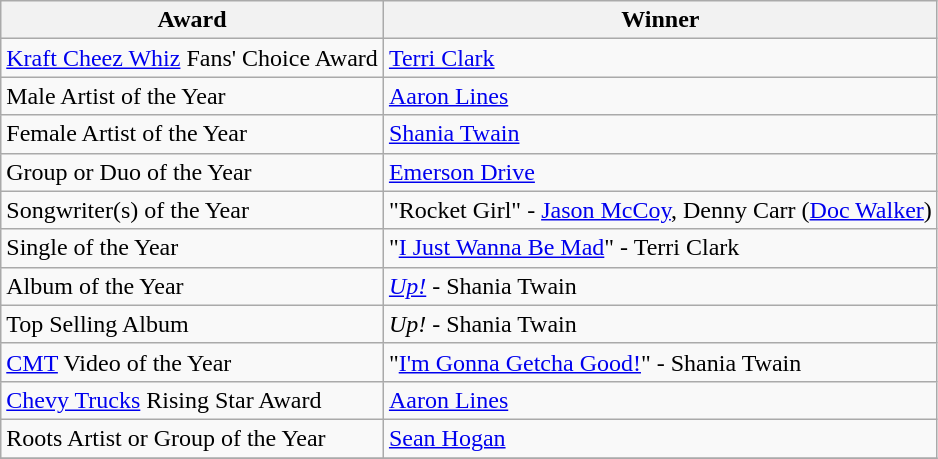<table class="wikitable">
<tr>
<th>Award</th>
<th>Winner</th>
</tr>
<tr>
<td><a href='#'>Kraft Cheez Whiz</a> Fans' Choice Award</td>
<td><a href='#'>Terri Clark</a></td>
</tr>
<tr>
<td>Male Artist of the Year</td>
<td><a href='#'>Aaron Lines</a></td>
</tr>
<tr>
<td>Female Artist of the Year</td>
<td><a href='#'>Shania Twain</a></td>
</tr>
<tr>
<td>Group or Duo of the Year</td>
<td><a href='#'>Emerson Drive</a></td>
</tr>
<tr>
<td>Songwriter(s) of the Year</td>
<td>"Rocket Girl" - <a href='#'>Jason McCoy</a>, Denny Carr (<a href='#'>Doc Walker</a>)</td>
</tr>
<tr>
<td>Single of the Year</td>
<td>"<a href='#'>I Just Wanna Be Mad</a>" - Terri Clark</td>
</tr>
<tr>
<td>Album of the Year</td>
<td><em><a href='#'>Up!</a></em> - Shania Twain</td>
</tr>
<tr>
<td>Top Selling Album</td>
<td><em>Up!</em> - Shania Twain</td>
</tr>
<tr>
<td><a href='#'>CMT</a> Video of the Year</td>
<td>"<a href='#'>I'm Gonna Getcha Good!</a>" - Shania Twain</td>
</tr>
<tr>
<td><a href='#'>Chevy Trucks</a> Rising Star Award</td>
<td><a href='#'>Aaron Lines</a></td>
</tr>
<tr>
<td>Roots Artist or Group of the Year</td>
<td><a href='#'>Sean Hogan</a></td>
</tr>
<tr>
</tr>
</table>
